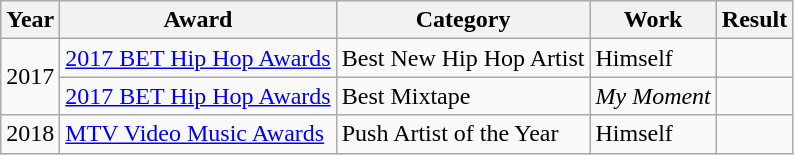<table class="wikitable">
<tr>
<th scope="col">Year</th>
<th scope="col">Award</th>
<th>Category</th>
<th scope="col">Work</th>
<th scope="col">Result</th>
</tr>
<tr>
<td rowspan="2">2017</td>
<td><a href='#'>2017 BET Hip Hop Awards</a></td>
<td>Best New Hip Hop Artist</td>
<td>Himself</td>
<td></td>
</tr>
<tr>
<td><a href='#'>2017 BET Hip Hop Awards</a></td>
<td>Best Mixtape</td>
<td><em>My Moment</em></td>
<td></td>
</tr>
<tr>
<td rowspan="1">2018</td>
<td rowspan=2><a href='#'>MTV Video Music Awards</a></td>
<td>Push Artist of the Year</td>
<td>Himself</td>
<td></td>
</tr>
</table>
